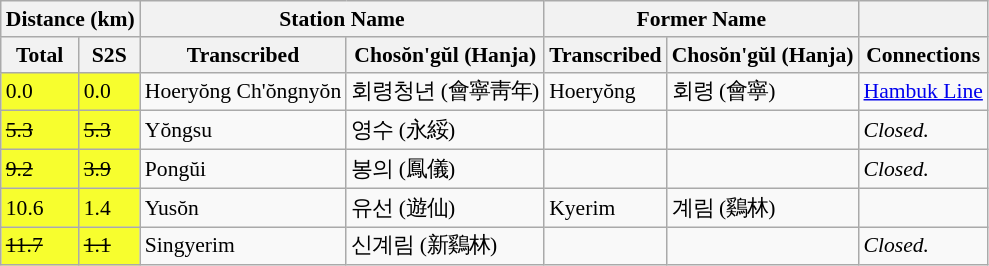<table class="wikitable" style="font-size:90%;">
<tr>
<th colspan="2">Distance (km)</th>
<th colspan="2">Station Name</th>
<th colspan="2">Former Name</th>
<th></th>
</tr>
<tr>
<th>Total</th>
<th>S2S</th>
<th>Transcribed</th>
<th>Chosŏn'gŭl (Hanja)</th>
<th>Transcribed</th>
<th>Chosŏn'gŭl (Hanja)</th>
<th>Connections</th>
</tr>
<tr>
<td bgcolor=#F7FE2E>0.0</td>
<td bgcolor=#F7FE2E>0.0</td>
<td>Hoeryŏng Ch'ŏngnyŏn</td>
<td>회령청년 (會寧靑年)</td>
<td>Hoeryŏng</td>
<td>회령 (會寧)</td>
<td><a href='#'>Hambuk Line</a></td>
</tr>
<tr>
<td bgcolor=#F7FE2E><del>5.3</del></td>
<td bgcolor=#F7FE2E><del>5.3</del></td>
<td>Yŏngsu</td>
<td>영수 (永綏)</td>
<td></td>
<td></td>
<td><em>Closed.</em></td>
</tr>
<tr>
<td bgcolor=#F7FE2E><del>9.2</del></td>
<td bgcolor=#F7FE2E><del>3.9</del></td>
<td>Pongŭi</td>
<td>봉의 (鳳儀)</td>
<td></td>
<td></td>
<td><em>Closed.</em></td>
</tr>
<tr>
<td bgcolor=#F7FE2E>10.6</td>
<td bgcolor=#F7FE2E>1.4</td>
<td>Yusŏn</td>
<td>유선 (遊仙)</td>
<td>Kyerim</td>
<td>계림 (鷄林)</td>
<td></td>
</tr>
<tr>
<td bgcolor=#F7FE2E><del>11.7</del></td>
<td bgcolor=#F7FE2E><del>1.1</del></td>
<td>Singyerim</td>
<td>신계림 (新鷄林)</td>
<td></td>
<td></td>
<td><em>Closed.</em></td>
</tr>
</table>
